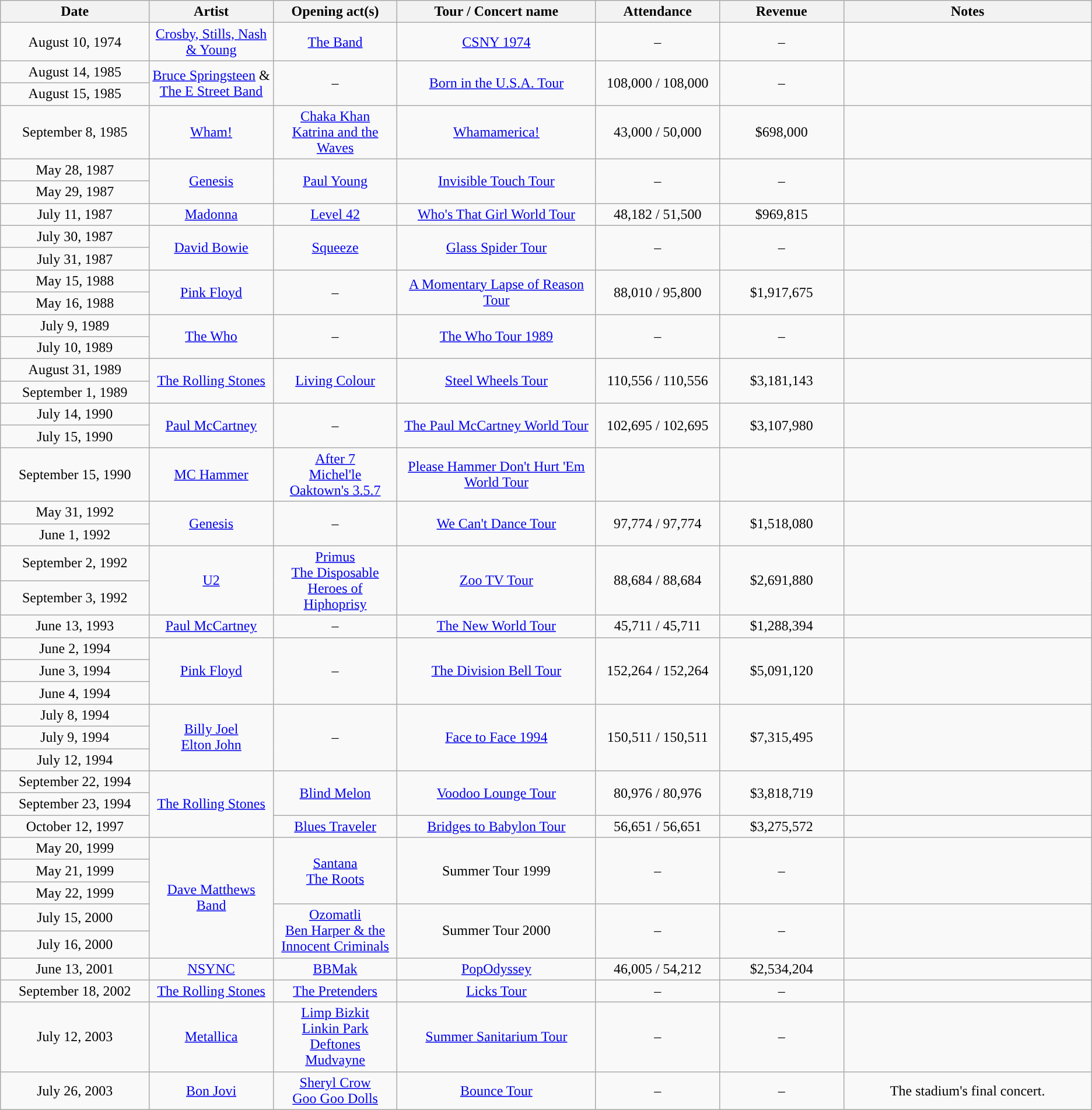<table class="wikitable" style="text-align:center;">
<tr>
<th width=12% style="text-align:center;">Date</th>
<th width=10% style="text-align:center;">Artist</th>
<th width=10% style="text-align:center;">Opening act(s)</th>
<th width=16% style="text-align:center;">Tour / Concert name</th>
<th width=10% style="text-align:center;">Attendance</th>
<th width=10% style="text-align:center;">Revenue</th>
<th width=20% style="text-align:center;">Notes</th>
</tr>
<tr>
<td>August 10, 1974</td>
<td><a href='#'>Crosby, Stills, Nash & Young</a></td>
<td><a href='#'>The Band</a></td>
<td><a href='#'>CSNY 1974</a></td>
<td>–</td>
<td>–</td>
<td></td>
</tr>
<tr>
<td>August 14, 1985</td>
<td rowspan=2><a href='#'>Bruce Springsteen</a> & <a href='#'>The E Street Band</a></td>
<td rowspan=2>–</td>
<td rowspan=2><a href='#'>Born in the U.S.A. Tour</a></td>
<td rowspan=2>108,000 / 108,000</td>
<td rowspan=2>–</td>
<td rowspan=2></td>
</tr>
<tr>
<td>August 15, 1985</td>
</tr>
<tr>
<td>September 8, 1985</td>
<td><a href='#'>Wham!</a></td>
<td><a href='#'>Chaka Khan</a> <br> <a href='#'>Katrina and the Waves</a></td>
<td><a href='#'>Whamamerica!</a></td>
<td>43,000 / 50,000</td>
<td>$698,000</td>
<td></td>
</tr>
<tr>
<td>May 28, 1987</td>
<td rowspan=2><a href='#'>Genesis</a></td>
<td rowspan=2><a href='#'>Paul Young</a></td>
<td rowspan=2><a href='#'>Invisible Touch Tour</a></td>
<td rowspan=2>–</td>
<td rowspan=2>–</td>
<td rowspan=2></td>
</tr>
<tr>
<td>May 29, 1987</td>
</tr>
<tr>
<td>July 11, 1987</td>
<td><a href='#'>Madonna</a></td>
<td><a href='#'>Level 42</a></td>
<td><a href='#'>Who's That Girl World Tour</a></td>
<td>48,182 / 51,500</td>
<td>$969,815</td>
<td></td>
</tr>
<tr>
<td>July 30, 1987</td>
<td rowspan=2><a href='#'>David Bowie</a></td>
<td rowspan=2><a href='#'>Squeeze</a></td>
<td rowspan=2><a href='#'>Glass Spider Tour</a></td>
<td rowspan=2>–</td>
<td rowspan=2>–</td>
<td rowspan=2></td>
</tr>
<tr>
<td>July 31, 1987</td>
</tr>
<tr>
<td>May 15, 1988</td>
<td rowspan=2><a href='#'>Pink Floyd</a></td>
<td rowspan=2>–</td>
<td rowspan=2><a href='#'>A Momentary Lapse of Reason Tour</a></td>
<td rowspan=2>88,010 / 95,800</td>
<td rowspan=2>$1,917,675</td>
<td rowspan=2></td>
</tr>
<tr>
<td>May 16, 1988</td>
</tr>
<tr>
<td>July 9, 1989</td>
<td rowspan=2><a href='#'>The Who</a></td>
<td rowspan=2>–</td>
<td rowspan=2><a href='#'>The Who Tour 1989</a></td>
<td rowspan=2>–</td>
<td rowspan=2>–</td>
<td rowspan=2></td>
</tr>
<tr>
<td>July 10, 1989</td>
</tr>
<tr>
<td>August 31, 1989</td>
<td rowspan=2><a href='#'>The Rolling Stones</a></td>
<td rowspan=2><a href='#'>Living Colour</a></td>
<td rowspan=2><a href='#'>Steel Wheels Tour</a></td>
<td rowspan=2>110,556 / 110,556</td>
<td rowspan=2>$3,181,143</td>
<td rowspan=2></td>
</tr>
<tr>
<td>September 1, 1989</td>
</tr>
<tr>
<td>July 14, 1990</td>
<td rowspan=2><a href='#'>Paul McCartney</a></td>
<td rowspan=2>–</td>
<td rowspan=2><a href='#'>The Paul McCartney World Tour</a></td>
<td rowspan=2>102,695 / 102,695</td>
<td rowspan=2>$3,107,980</td>
<td rowspan=2></td>
</tr>
<tr>
<td>July 15, 1990</td>
</tr>
<tr>
<td>September 15, 1990</td>
<td><a href='#'>MC Hammer</a></td>
<td><a href='#'>After 7</a><br> <a href='#'>Michel'le</a><br> <a href='#'>Oaktown's 3.5.7</a></td>
<td><a href='#'>Please Hammer Don't Hurt 'Em World Tour</a></td>
<td></td>
<td></td>
<td></td>
</tr>
<tr>
<td>May 31, 1992</td>
<td rowspan=2><a href='#'>Genesis</a></td>
<td rowspan=2>–</td>
<td rowspan=2><a href='#'>We Can't Dance Tour</a></td>
<td rowspan=2>97,774 / 97,774</td>
<td rowspan=2>$1,518,080</td>
<td rowspan=2></td>
</tr>
<tr>
<td>June 1, 1992</td>
</tr>
<tr>
<td>September 2, 1992</td>
<td rowspan=2><a href='#'>U2</a></td>
<td rowspan=2><a href='#'>Primus</a><br><a href='#'>The Disposable Heroes of Hiphoprisy</a></td>
<td rowspan=2><a href='#'>Zoo TV Tour</a></td>
<td rowspan=2>88,684 / 88,684</td>
<td rowspan=2>$2,691,880</td>
<td rowspan=2></td>
</tr>
<tr>
<td>September 3, 1992</td>
</tr>
<tr>
<td>June 13, 1993</td>
<td><a href='#'>Paul McCartney</a></td>
<td>–</td>
<td><a href='#'>The New World Tour</a></td>
<td>45,711 / 45,711</td>
<td>$1,288,394</td>
<td></td>
</tr>
<tr>
<td>June 2, 1994</td>
<td rowspan=3><a href='#'>Pink Floyd</a></td>
<td rowspan=3>–</td>
<td rowspan=3><a href='#'>The Division Bell Tour</a></td>
<td rowspan=3>152,264 / 152,264</td>
<td rowspan=3>$5,091,120</td>
<td rowspan=3></td>
</tr>
<tr>
<td>June 3, 1994</td>
</tr>
<tr>
<td>June 4, 1994</td>
</tr>
<tr>
<td>July 8, 1994</td>
<td rowspan=3><a href='#'>Billy Joel</a><br><a href='#'>Elton John</a></td>
<td rowspan=3>–</td>
<td rowspan=3><a href='#'>Face to Face 1994</a></td>
<td rowspan=3>150,511 / 150,511</td>
<td rowspan=3>$7,315,495</td>
<td rowspan=3></td>
</tr>
<tr>
<td>July 9, 1994</td>
</tr>
<tr>
<td>July 12, 1994</td>
</tr>
<tr>
<td>September 22, 1994</td>
<td rowspan=3><a href='#'>The Rolling Stones</a></td>
<td rowspan=2><a href='#'>Blind Melon</a></td>
<td rowspan=2><a href='#'>Voodoo Lounge Tour</a></td>
<td rowspan=2>80,976 / 80,976</td>
<td rowspan=2>$3,818,719</td>
<td rowspan=2></td>
</tr>
<tr>
<td>September 23, 1994</td>
</tr>
<tr>
<td>October 12, 1997</td>
<td><a href='#'>Blues Traveler</a></td>
<td><a href='#'>Bridges to Babylon Tour</a></td>
<td>56,651 / 56,651</td>
<td>$3,275,572</td>
<td></td>
</tr>
<tr>
<td>May 20, 1999</td>
<td rowspan=5><a href='#'>Dave Matthews Band</a></td>
<td rowspan=3><a href='#'>Santana</a><br><a href='#'>The Roots</a></td>
<td rowspan=3>Summer Tour 1999</td>
<td rowspan=3>–</td>
<td rowspan=3>–</td>
<td rowspan=3></td>
</tr>
<tr>
<td>May 21, 1999</td>
</tr>
<tr>
<td>May 22, 1999</td>
</tr>
<tr>
<td>July 15, 2000</td>
<td rowspan=2><a href='#'>Ozomatli</a><br><a href='#'>Ben Harper & the Innocent Criminals</a></td>
<td rowspan=2>Summer Tour 2000</td>
<td rowspan=2>–</td>
<td rowspan=2>–</td>
<td rowspan=2></td>
</tr>
<tr>
<td>July 16, 2000</td>
</tr>
<tr>
<td>June 13, 2001</td>
<td><a href='#'>NSYNC</a></td>
<td><a href='#'>BBMak</a></td>
<td><a href='#'>PopOdyssey</a></td>
<td>46,005 / 54,212</td>
<td>$2,534,204</td>
<td></td>
</tr>
<tr>
<td>September 18, 2002</td>
<td><a href='#'>The Rolling Stones</a></td>
<td><a href='#'>The Pretenders</a></td>
<td><a href='#'>Licks Tour</a></td>
<td>–</td>
<td>–</td>
<td></td>
</tr>
<tr>
<td>July 12, 2003</td>
<td><a href='#'>Metallica</a></td>
<td><a href='#'>Limp Bizkit</a><br><a href='#'>Linkin Park</a><br><a href='#'>Deftones</a><br><a href='#'>Mudvayne</a></td>
<td><a href='#'>Summer Sanitarium Tour</a></td>
<td>–</td>
<td>–</td>
<td></td>
</tr>
<tr>
<td>July 26, 2003</td>
<td><a href='#'>Bon Jovi</a></td>
<td><a href='#'>Sheryl Crow</a><br><a href='#'>Goo Goo Dolls</a></td>
<td><a href='#'>Bounce Tour</a></td>
<td>–</td>
<td>–</td>
<td>The stadium's final concert.</td>
</tr>
</table>
